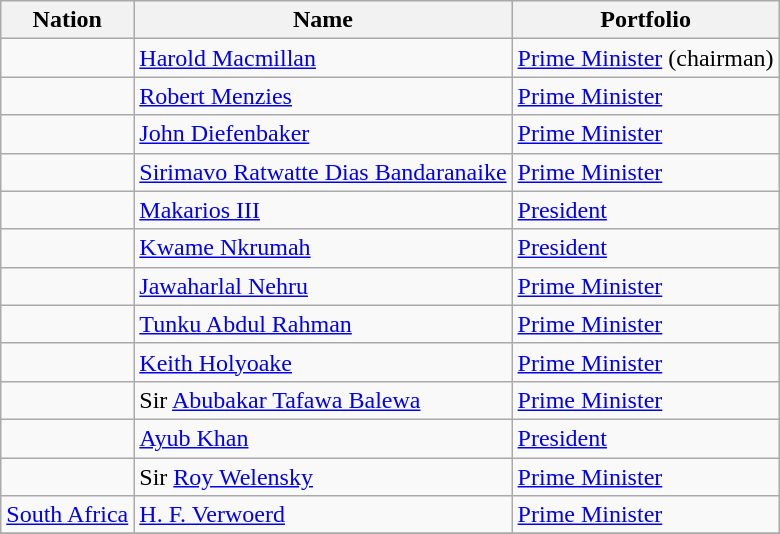<table class="wikitable">
<tr>
<th>Nation</th>
<th>Name</th>
<th>Portfolio</th>
</tr>
<tr>
<td></td>
<td><a href='#'>Harold Macmillan</a></td>
<td><a href='#'>Prime Minister</a> (chairman)</td>
</tr>
<tr>
<td></td>
<td><a href='#'>Robert Menzies</a></td>
<td><a href='#'>Prime Minister</a></td>
</tr>
<tr>
<td></td>
<td><a href='#'>John Diefenbaker</a></td>
<td><a href='#'>Prime Minister</a></td>
</tr>
<tr>
<td></td>
<td><a href='#'>Sirimavo Ratwatte Dias Bandaranaike</a></td>
<td><a href='#'>Prime Minister</a></td>
</tr>
<tr>
<td></td>
<td><a href='#'>Makarios III</a></td>
<td><a href='#'>President</a></td>
</tr>
<tr>
<td></td>
<td><a href='#'>Kwame Nkrumah</a></td>
<td><a href='#'>President</a></td>
</tr>
<tr>
<td></td>
<td><a href='#'>Jawaharlal Nehru</a></td>
<td><a href='#'>Prime Minister</a></td>
</tr>
<tr>
<td></td>
<td><a href='#'>Tunku Abdul Rahman</a></td>
<td><a href='#'>Prime Minister</a></td>
</tr>
<tr>
<td></td>
<td><a href='#'>Keith Holyoake</a></td>
<td><a href='#'>Prime Minister</a></td>
</tr>
<tr>
<td></td>
<td>Sir <a href='#'>Abubakar Tafawa Balewa</a></td>
<td><a href='#'>Prime Minister</a></td>
</tr>
<tr>
<td></td>
<td><a href='#'>Ayub Khan</a></td>
<td><a href='#'>President</a></td>
</tr>
<tr>
<td></td>
<td>Sir <a href='#'>Roy Welensky</a></td>
<td><a href='#'>Prime Minister</a></td>
</tr>
<tr>
<td> <a href='#'>South Africa</a></td>
<td><a href='#'>H. F. Verwoerd</a></td>
<td><a href='#'>Prime Minister</a></td>
</tr>
<tr>
</tr>
</table>
